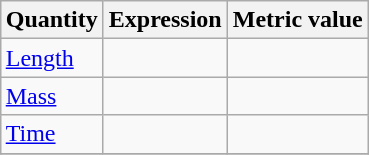<table class="wikitable" align="right" style="margin-left: 1em;">
<tr>
<th>Quantity</th>
<th>Expression</th>
<th>Metric value</th>
</tr>
<tr align="left">
<td><a href='#'>Length</a></td>
<td></td>
<td></td>
</tr>
<tr>
<td><a href='#'>Mass</a></td>
<td></td>
<td></td>
</tr>
<tr>
<td><a href='#'>Time</a></td>
<td></td>
<td></td>
</tr>
<tr>
</tr>
</table>
